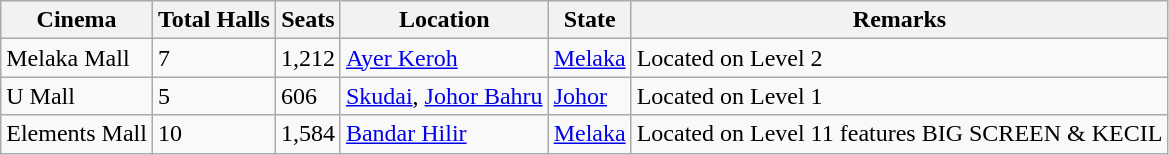<table class="wikitable sortable" style="text-align:left">
<tr>
<th>Cinema</th>
<th>Total Halls</th>
<th>Seats</th>
<th>Location</th>
<th>State</th>
<th>Remarks</th>
</tr>
<tr>
<td>Melaka Mall</td>
<td>7</td>
<td>1,212</td>
<td><a href='#'>Ayer Keroh</a></td>
<td><a href='#'>Melaka</a></td>
<td>Located on Level 2</td>
</tr>
<tr>
<td>U Mall</td>
<td>5</td>
<td>606</td>
<td><a href='#'>Skudai</a>, <a href='#'>Johor Bahru</a></td>
<td><a href='#'>Johor</a></td>
<td>Located on Level 1</td>
</tr>
<tr>
<td>Elements Mall</td>
<td>10</td>
<td>1,584</td>
<td><a href='#'>Bandar Hilir</a></td>
<td><a href='#'>Melaka</a></td>
<td>Located on Level 11 features BIG SCREEN & KECIL</td>
</tr>
</table>
